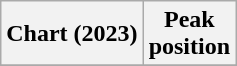<table class="wikitable plainrowheaders" style="text-align:center;">
<tr>
<th scope="col">Chart (2023)</th>
<th scope="col">Peak<br>position</th>
</tr>
<tr>
</tr>
</table>
